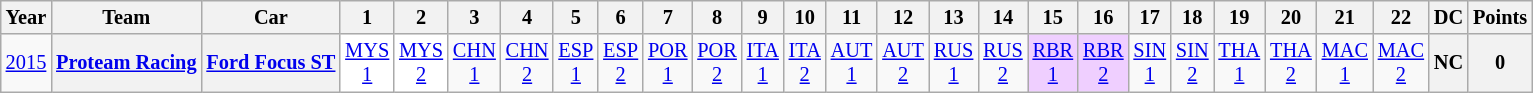<table class="wikitable" style="text-align:center; font-size:85%">
<tr>
<th>Year</th>
<th>Team</th>
<th>Car</th>
<th>1</th>
<th>2</th>
<th>3</th>
<th>4</th>
<th>5</th>
<th>6</th>
<th>7</th>
<th>8</th>
<th>9</th>
<th>10</th>
<th>11</th>
<th>12</th>
<th>13</th>
<th>14</th>
<th>15</th>
<th>16</th>
<th>17</th>
<th>18</th>
<th>19</th>
<th>20</th>
<th>21</th>
<th>22</th>
<th>DC</th>
<th>Points</th>
</tr>
<tr>
<td><a href='#'>2015</a></td>
<th><a href='#'>Proteam Racing</a></th>
<th><a href='#'>Ford Focus ST</a></th>
<td style="background:#FFFFFF;"><a href='#'>MYS<br>1</a><br></td>
<td style="background:#FFFFFF;"><a href='#'>MYS<br>2</a><br></td>
<td style="background:#;"><a href='#'>CHN<br>1</a></td>
<td style="background:#;"><a href='#'>CHN<br>2</a></td>
<td style="background:#;"><a href='#'>ESP<br>1</a></td>
<td style="background:#;"><a href='#'>ESP<br>2</a></td>
<td style="background:#;"><a href='#'>POR<br>1</a></td>
<td style="background:#;"><a href='#'>POR<br>2</a></td>
<td style="background:#;"><a href='#'>ITA<br>1</a></td>
<td style="background:#;"><a href='#'>ITA<br>2</a></td>
<td style="background:#;"><a href='#'>AUT<br>1</a></td>
<td style="background:#;"><a href='#'>AUT<br>2</a></td>
<td style="background:#;"><a href='#'>RUS<br>1</a></td>
<td style="background:#;"><a href='#'>RUS<br>2</a></td>
<td style="background:#EFCFFF;"><a href='#'>RBR<br>1</a><br></td>
<td style="background:#EFCFFF;"><a href='#'>RBR<br>2</a><br></td>
<td style="background:#;"><a href='#'>SIN<br>1</a></td>
<td style="background:#;"><a href='#'>SIN<br>2</a></td>
<td style="background:#;"><a href='#'>THA<br>1</a></td>
<td style="background:#;"><a href='#'>THA<br>2</a></td>
<td style="background:#;"><a href='#'>MAC<br>1</a></td>
<td style="background:#;"><a href='#'>MAC<br>2</a></td>
<th>NC</th>
<th>0</th>
</tr>
</table>
